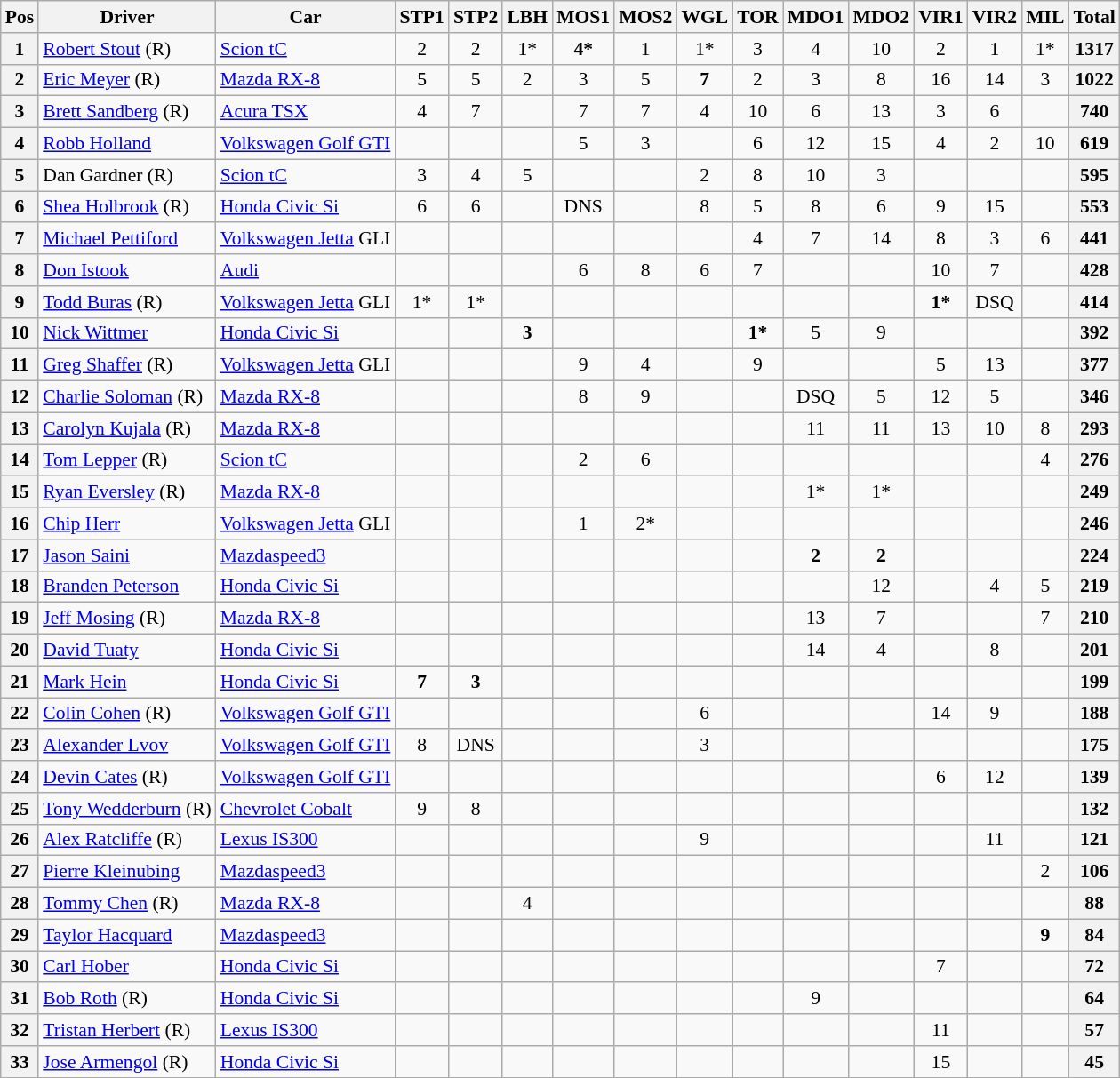<table class="wikitable"  style="font-size: 90%;">
<tr>
<th>Pos</th>
<th>Driver</th>
<th>Car</th>
<th>STP1</th>
<th>STP2</th>
<th>LBH</th>
<th>MOS1</th>
<th>MOS2</th>
<th>WGL</th>
<th>TOR</th>
<th>MDO1</th>
<th>MDO2</th>
<th>VIR1</th>
<th>VIR2</th>
<th>MIL</th>
<th>Total</th>
</tr>
<tr>
<th>1</th>
<td> <a href='#'>Robert Stout</a> (R)</td>
<td><a href='#'>Scion tC</a></td>
<td align="center">2</td>
<td align="center">2</td>
<td align="center">1*</td>
<td align="center"><strong>4*</strong></td>
<td align="center">1</td>
<td align="center">1*</td>
<td align="center">3</td>
<td align="center">4</td>
<td align="center">10</td>
<td align="center">2</td>
<td align="center">1</td>
<td align="center">1*</td>
<th>1317</th>
</tr>
<tr>
<th>2</th>
<td> <a href='#'>Eric Meyer</a> (R)</td>
<td><a href='#'>Mazda RX-8</a></td>
<td align="center">5</td>
<td align="center">5</td>
<td align="center">2</td>
<td align="center">3</td>
<td align="center">5</td>
<td align="center"><strong>7</strong></td>
<td align="center">2</td>
<td align="center">3</td>
<td align="center">8</td>
<td align="center">16</td>
<td align="center">14</td>
<td align="center">3</td>
<th>1022</th>
</tr>
<tr>
<th>3</th>
<td> <a href='#'>Brett Sandberg</a> (R)</td>
<td><a href='#'>Acura TSX</a></td>
<td align="center">4</td>
<td align="center">7</td>
<td align="center"></td>
<td align="center">7</td>
<td align="center">7</td>
<td align="center">4</td>
<td align="center">10</td>
<td align="center">6</td>
<td align="center">13</td>
<td align="center">3</td>
<td align="center">6</td>
<td align="center"></td>
<th>740</th>
</tr>
<tr>
<th>4</th>
<td> <a href='#'>Robb Holland</a></td>
<td><a href='#'>Volkswagen Golf GTI</a></td>
<td align="center"></td>
<td align="center"></td>
<td align="center"></td>
<td align="center">5</td>
<td align="center">3</td>
<td align="center"></td>
<td align="center">6</td>
<td align="center">12</td>
<td align="center">15</td>
<td align="center">4</td>
<td align="center">2</td>
<td align="center">10</td>
<th>619</th>
</tr>
<tr>
<th>5</th>
<td> Dan Gardner (R)</td>
<td><a href='#'>Scion tC</a></td>
<td align="center">3</td>
<td align="center">4</td>
<td align="center">5</td>
<td align="center"></td>
<td align="center"></td>
<td align="center">2</td>
<td align="center">8</td>
<td align="center">10</td>
<td align="center">3</td>
<td align="center"></td>
<td align="center"></td>
<td align="center"></td>
<th>595</th>
</tr>
<tr>
<th>6</th>
<td> <a href='#'>Shea Holbrook</a> (R)</td>
<td><a href='#'>Honda Civic Si</a></td>
<td align="center">6</td>
<td align="center">6</td>
<td align="center"></td>
<td align="center">DNS</td>
<td align="center"></td>
<td align="center">8</td>
<td align="center">5</td>
<td align="center">8</td>
<td align="center">6</td>
<td align="center">9</td>
<td align="center">15</td>
<td align="center"></td>
<th>553</th>
</tr>
<tr>
<th>7</th>
<td> <a href='#'>Michael Pettiford</a></td>
<td><a href='#'>Volkswagen Jetta</a> GLI</td>
<td align="center"></td>
<td align="center"></td>
<td align="center"></td>
<td align="center"></td>
<td align="center"></td>
<td align="center"></td>
<td align="center">4</td>
<td align="center">7</td>
<td align="center">14</td>
<td align="center">8</td>
<td align="center">3</td>
<td align="center">6</td>
<th>441</th>
</tr>
<tr>
<th>8</th>
<td> <a href='#'>Don Istook</a></td>
<td><a href='#'>Audi</a></td>
<td align="center"></td>
<td align="center"></td>
<td align="center"></td>
<td align="center">6</td>
<td align="center">8</td>
<td align="center">6</td>
<td align="center">7</td>
<td align="center"></td>
<td align="center"></td>
<td align="center">10</td>
<td align="center">7</td>
<td align="center"></td>
<th>428</th>
</tr>
<tr>
<th>9</th>
<td> <a href='#'>Todd Buras</a> (R)</td>
<td><a href='#'>Volkswagen Jetta</a> GLI</td>
<td align="center">1*</td>
<td align="center">1*</td>
<td align="center"></td>
<td align="center"></td>
<td align="center"></td>
<td align="center"></td>
<td align="center"></td>
<td align="center"></td>
<td align="center"></td>
<td align="center"><strong>1*</strong></td>
<td align="center">DSQ</td>
<td align="center"></td>
<th>414</th>
</tr>
<tr>
<th>10</th>
<td> <a href='#'>Nick Wittmer</a></td>
<td><a href='#'>Honda Civic Si</a></td>
<td align="center"></td>
<td align="center"></td>
<td align="center"><strong>3</strong></td>
<td align="center"></td>
<td align="center"></td>
<td align="center"></td>
<td align="center"><strong>1*</strong></td>
<td align="center">5</td>
<td align="center">9</td>
<td align="center"></td>
<td align="center"></td>
<td align="center"></td>
<th>392</th>
</tr>
<tr>
<th>11</th>
<td> <a href='#'>Greg Shaffer</a> (R)</td>
<td><a href='#'>Volkswagen Jetta</a> GLI</td>
<td align="center"></td>
<td align="center"></td>
<td align="center"></td>
<td align="center">9</td>
<td align="center">4</td>
<td align="center"></td>
<td align="center">9</td>
<td align="center"></td>
<td align="center"></td>
<td align="center">5</td>
<td align="center">13</td>
<td align="center"></td>
<th>377</th>
</tr>
<tr>
<th>12</th>
<td> <a href='#'>Charlie Soloman</a> (R)</td>
<td><a href='#'>Mazda RX-8</a></td>
<td align="center"></td>
<td align="center"></td>
<td align="center"></td>
<td align="center">8</td>
<td align="center">9</td>
<td align="center"></td>
<td align="center"></td>
<td align="center">DSQ</td>
<td align="center">5</td>
<td align="center">12</td>
<td align="center">5</td>
<td align="center"></td>
<th>346</th>
</tr>
<tr>
<th>13</th>
<td> <a href='#'>Carolyn Kujala</a> (R)</td>
<td><a href='#'>Mazda RX-8</a></td>
<td align="center"></td>
<td align="center"></td>
<td align="center"></td>
<td align="center"></td>
<td align="center"></td>
<td align="center"></td>
<td align="center"></td>
<td align="center">11</td>
<td align="center">11</td>
<td align="center">13</td>
<td align="center">10</td>
<td align="center">8</td>
<th>293</th>
</tr>
<tr>
<th>14</th>
<td> <a href='#'>Tom Lepper</a> (R)</td>
<td><a href='#'>Scion tC</a></td>
<td align="center"></td>
<td align="center"></td>
<td align="center"></td>
<td align="center">2</td>
<td align="center">6</td>
<td align="center"></td>
<td align="center"></td>
<td align="center"></td>
<td align="center"></td>
<td align="center"></td>
<td align="center"></td>
<td align="center">4</td>
<th>276</th>
</tr>
<tr>
<th>15</th>
<td> <a href='#'>Ryan Eversley</a> (R)</td>
<td><a href='#'>Mazda RX-8</a></td>
<td align="center"></td>
<td align="center"></td>
<td align="center"></td>
<td align="center"></td>
<td align="center"></td>
<td align="center"></td>
<td align="center"></td>
<td align="center">1*</td>
<td align="center">1*</td>
<td align="center"></td>
<td align="center"></td>
<td align="center"></td>
<th>249</th>
</tr>
<tr>
<th>16</th>
<td> <a href='#'>Chip Herr</a></td>
<td><a href='#'>Volkswagen Jetta</a> GLI</td>
<td align="center"></td>
<td align="center"></td>
<td align="center"></td>
<td align="center">1</td>
<td align="center">2*</td>
<td align="center"></td>
<td align="center"></td>
<td align="center"></td>
<td align="center"></td>
<td align="center"></td>
<td align="center"></td>
<td align="center"></td>
<th>246</th>
</tr>
<tr>
<th>17</th>
<td> <a href='#'>Jason Saini</a></td>
<td><a href='#'>Mazdaspeed3</a></td>
<td align="center"></td>
<td align="center"></td>
<td align="center"></td>
<td align="center"></td>
<td align="center"></td>
<td align="center"></td>
<td align="center"></td>
<td align="center"><strong>2</strong></td>
<td align="center"><strong>2</strong></td>
<td align="center"></td>
<td align="center"></td>
<td align="center"></td>
<th>224</th>
</tr>
<tr>
<th>18</th>
<td> <a href='#'>Branden Peterson</a></td>
<td><a href='#'>Honda Civic Si</a></td>
<td align="center"></td>
<td align="center"></td>
<td align="center"></td>
<td align="center"></td>
<td align="center"></td>
<td align="center"></td>
<td align="center"></td>
<td align="center"></td>
<td align="center">12</td>
<td align="center"></td>
<td align="center">4</td>
<td align="center">5</td>
<th>219</th>
</tr>
<tr>
<th>19</th>
<td> <a href='#'>Jeff Mosing</a> (R)</td>
<td><a href='#'>Mazda RX-8</a></td>
<td align="center"></td>
<td align="center"></td>
<td align="center"></td>
<td align="center"></td>
<td align="center"></td>
<td align="center"></td>
<td align="center"></td>
<td align="center">13</td>
<td align="center">7</td>
<td align="center"></td>
<td align="center"></td>
<td align="center">7</td>
<th>210</th>
</tr>
<tr>
<th>20</th>
<td> <a href='#'>David Tuaty</a></td>
<td><a href='#'>Honda Civic Si</a></td>
<td align="center"></td>
<td align="center"></td>
<td align="center"></td>
<td align="center"></td>
<td align="center"></td>
<td align="center"></td>
<td align="center"></td>
<td align="center">14</td>
<td align="center">4</td>
<td align="center"></td>
<td align="center">8</td>
<td align="center"></td>
<th>201</th>
</tr>
<tr>
<th>21</th>
<td> <a href='#'>Mark Hein</a></td>
<td><a href='#'>Honda Civic Si</a></td>
<td align="center"><strong>7</strong></td>
<td align="center"><strong>3</strong></td>
<td align="center"></td>
<td align="center"></td>
<td align="center"></td>
<td align="center"></td>
<td align="center"></td>
<td align="center"></td>
<td align="center"></td>
<td align="center"></td>
<td align="center"></td>
<td align="center"></td>
<th>199</th>
</tr>
<tr>
<th>22</th>
<td> <a href='#'>Colin Cohen</a> (R)</td>
<td><a href='#'>Volkswagen Golf GTI</a></td>
<td align="center"></td>
<td align="center"></td>
<td align="center"></td>
<td align="center"></td>
<td align="center"></td>
<td align="center">6</td>
<td align="center"></td>
<td align="center"></td>
<td align="center"></td>
<td align="center">14</td>
<td align="center">9</td>
<td align="center"></td>
<th>188</th>
</tr>
<tr>
<th>23</th>
<td> <a href='#'>Alexander Lvov</a></td>
<td><a href='#'>Volkswagen Golf GTI</a></td>
<td align="center">8</td>
<td align="center">DNS</td>
<td align="center"></td>
<td align="center"></td>
<td align="center"></td>
<td align="center">3</td>
<td align="center"></td>
<td align="center"></td>
<td align="center"></td>
<td align="center"></td>
<td align="center"></td>
<td align="center"></td>
<th>175</th>
</tr>
<tr>
<th>24</th>
<td> <a href='#'>Devin Cates</a> (R)</td>
<td><a href='#'>Volkswagen Golf GTI</a></td>
<td align="center"></td>
<td align="center"></td>
<td align="center"></td>
<td align="center"></td>
<td align="center"></td>
<td align="center"></td>
<td align="center"></td>
<td align="center"></td>
<td align="center"></td>
<td align="center">6</td>
<td align="center">12</td>
<td align="center"></td>
<th>139</th>
</tr>
<tr>
<th>25</th>
<td> <a href='#'>Tony Wedderburn</a> (R)</td>
<td><a href='#'>Chevrolet Cobalt</a></td>
<td align="center">9</td>
<td align="center">8</td>
<td align="center"></td>
<td align="center"></td>
<td align="center"></td>
<td align="center"></td>
<td align="center"></td>
<td align="center"></td>
<td align="center"></td>
<td align="center"></td>
<td align="center"></td>
<td align="center"></td>
<th>132</th>
</tr>
<tr>
<th>26</th>
<td> <a href='#'>Alex Ratcliffe</a> (R)</td>
<td><a href='#'>Lexus IS300</a></td>
<td align="center"></td>
<td align="center"></td>
<td align="center"></td>
<td align="center"></td>
<td align="center"></td>
<td align="center">9</td>
<td align="center"></td>
<td align="center"></td>
<td align="center"></td>
<td align="center"></td>
<td align="center">11</td>
<td align="center"></td>
<th>121</th>
</tr>
<tr>
<th>27</th>
<td> <a href='#'>Pierre Kleinubing</a></td>
<td><a href='#'>Mazdaspeed3</a></td>
<td align="center"></td>
<td align="center"></td>
<td align="center"></td>
<td align="center"></td>
<td align="center"></td>
<td align="center"></td>
<td align="center"></td>
<td align="center"></td>
<td align="center"></td>
<td align="center"></td>
<td align="center"></td>
<td align="center">2</td>
<th>106</th>
</tr>
<tr>
<th>28</th>
<td> <a href='#'>Tommy Chen</a> (R)</td>
<td><a href='#'>Mazda RX-8</a></td>
<td align="center"></td>
<td align="center"></td>
<td align="center">4</td>
<td align="center"></td>
<td align="center"></td>
<td align="center"></td>
<td align="center"></td>
<td align="center"></td>
<td align="center"></td>
<td align="center"></td>
<td align="center"></td>
<td align="center"></td>
<th>88</th>
</tr>
<tr>
<th>29</th>
<td> <a href='#'>Taylor Hacquard</a></td>
<td><a href='#'>Mazdaspeed3</a></td>
<td align="center"></td>
<td align="center"></td>
<td align="center"></td>
<td align="center"></td>
<td align="center"></td>
<td align="center"></td>
<td align="center"></td>
<td align="center"></td>
<td align="center"></td>
<td align="center"></td>
<td align="center"></td>
<td align="center"><strong>9</strong></td>
<th>84</th>
</tr>
<tr>
<th>30</th>
<td> <a href='#'>Carl Hober</a></td>
<td><a href='#'>Honda Civic Si</a></td>
<td align="center"></td>
<td align="center"></td>
<td align="center"></td>
<td align="center"></td>
<td align="center"></td>
<td align="center"></td>
<td align="center"></td>
<td align="center"></td>
<td align="center"></td>
<td align="center">7</td>
<td align="center"></td>
<td align="center"></td>
<th>72</th>
</tr>
<tr>
<th>31</th>
<td> <a href='#'>Bob Roth</a> (R)</td>
<td><a href='#'>Honda Civic Si</a></td>
<td align="center"></td>
<td align="center"></td>
<td align="center"></td>
<td align="center"></td>
<td align="center"></td>
<td align="center"></td>
<td align="center"></td>
<td align="center">9</td>
<td align="center"></td>
<td align="center"></td>
<td align="center"></td>
<td align="center"></td>
<th>64</th>
</tr>
<tr>
<th>32</th>
<td> <a href='#'>Tristan Herbert</a> (R)</td>
<td><a href='#'>Lexus IS300</a></td>
<td align="center"></td>
<td align="center"></td>
<td align="center"></td>
<td align="center"></td>
<td align="center"></td>
<td align="center"></td>
<td align="center"></td>
<td align="center"></td>
<td align="center"></td>
<td align="center">11</td>
<td align="center"></td>
<td align="center"></td>
<th>57</th>
</tr>
<tr>
<th>33</th>
<td> <a href='#'>Jose Armengol</a> (R)</td>
<td><a href='#'>Honda Civic Si</a></td>
<td align="center"></td>
<td align="center"></td>
<td align="center"></td>
<td align="center"></td>
<td align="center"></td>
<td align="center"></td>
<td align="center"></td>
<td align="center"></td>
<td align="center"></td>
<td align="center">15</td>
<td align="center"></td>
<td align="center"></td>
<th>45</th>
</tr>
</table>
